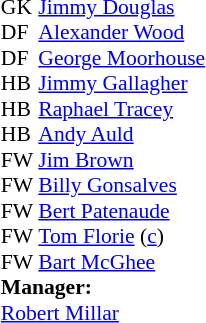<table style="font-size:90%; margin:0.2em auto;" cellspacing="0" cellpadding="0">
<tr>
<th width="25"></th>
</tr>
<tr>
<td>GK</td>
<td><a href='#'>Jimmy Douglas</a></td>
</tr>
<tr>
<td>DF</td>
<td><a href='#'>Alexander Wood</a></td>
</tr>
<tr>
<td>DF</td>
<td><a href='#'>George Moorhouse</a></td>
</tr>
<tr>
<td>HB</td>
<td><a href='#'>Jimmy Gallagher</a></td>
</tr>
<tr>
<td>HB</td>
<td><a href='#'>Raphael Tracey</a></td>
</tr>
<tr>
<td>HB</td>
<td><a href='#'>Andy Auld</a></td>
</tr>
<tr>
<td>FW</td>
<td><a href='#'>Jim Brown</a></td>
</tr>
<tr>
<td>FW</td>
<td><a href='#'>Billy Gonsalves</a></td>
</tr>
<tr>
<td>FW</td>
<td><a href='#'>Bert Patenaude</a></td>
</tr>
<tr>
<td>FW</td>
<td><a href='#'>Tom Florie</a> (<a href='#'>c</a>)</td>
</tr>
<tr>
<td>FW</td>
<td><a href='#'>Bart McGhee</a></td>
</tr>
<tr>
<td colspan=3><strong>Manager:</strong></td>
</tr>
<tr>
<td colspan=4><a href='#'>Robert Millar</a></td>
</tr>
</table>
